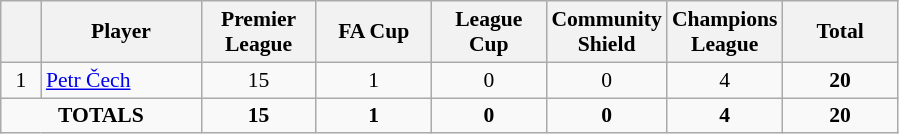<table class="wikitable" style="font-size: 90%; text-align: center;">
<tr>
<th width=20></th>
<th width=100>Player</th>
<th width=70>Premier League</th>
<th width=70>FA Cup</th>
<th width=70>League Cup</th>
<th width=70>Community Shield</th>
<th width=70>Champions League</th>
<th width=70><strong>Total</strong></th>
</tr>
<tr>
<td>1</td>
<td align=left> <a href='#'>Petr Čech</a></td>
<td>15</td>
<td>1</td>
<td>0</td>
<td>0</td>
<td>4</td>
<td><strong>20</strong></td>
</tr>
<tr>
<td colspan="2"><strong>TOTALS</strong></td>
<td><strong>15</strong></td>
<td><strong>1</strong></td>
<td><strong>0</strong></td>
<td><strong>0</strong></td>
<td><strong>4</strong></td>
<td><strong>20</strong></td>
</tr>
</table>
